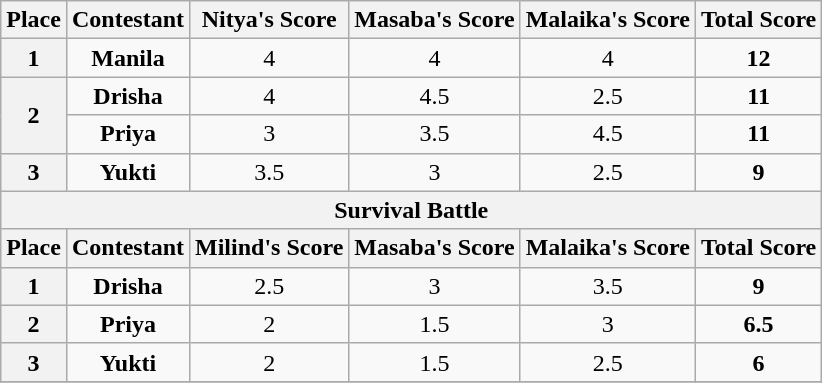<table class="wikitable" style="text-align:center">
<tr>
<th>Place</th>
<th>Contestant</th>
<th>Nitya's Score</th>
<th>Masaba's Score</th>
<th>Malaika's Score</th>
<th>Total Score</th>
</tr>
<tr>
<th>1</th>
<td><strong>Manila</strong></td>
<td>4</td>
<td>4</td>
<td>4</td>
<td><strong>12</strong></td>
</tr>
<tr>
<th rowspan="2">2</th>
<td><strong>Drisha</strong></td>
<td>4</td>
<td>4.5</td>
<td>2.5</td>
<td><strong>11</strong></td>
</tr>
<tr>
<td><strong>Priya</strong></td>
<td>3</td>
<td>3.5</td>
<td>4.5</td>
<td><strong>11</strong></td>
</tr>
<tr>
<th>3</th>
<td><strong>Yukti</strong></td>
<td>3.5</td>
<td>3</td>
<td>2.5</td>
<td><strong>9</strong></td>
</tr>
<tr>
<th colspan="6">Survival Battle</th>
</tr>
<tr>
<th>Place</th>
<th>Contestant</th>
<th>Milind's Score</th>
<th>Masaba's Score</th>
<th>Malaika's Score</th>
<th>Total Score</th>
</tr>
<tr>
<th>1</th>
<td><strong>Drisha</strong></td>
<td>2.5</td>
<td>3</td>
<td>3.5</td>
<td><strong>9</strong></td>
</tr>
<tr>
<th>2</th>
<td><strong>Priya</strong></td>
<td>2</td>
<td>1.5</td>
<td>3</td>
<td><strong>6.5</strong></td>
</tr>
<tr>
<th>3</th>
<td><strong>Yukti</strong></td>
<td>2</td>
<td>1.5</td>
<td>2.5</td>
<td><strong>6</strong></td>
</tr>
<tr>
</tr>
</table>
